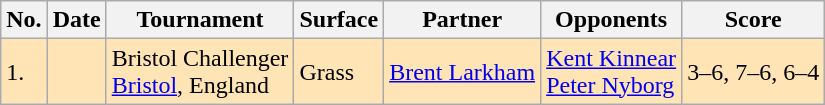<table class="sortable wikitable">
<tr>
<th>No.</th>
<th>Date</th>
<th>Tournament</th>
<th>Surface</th>
<th>Partner</th>
<th>Opponents</th>
<th class="unsortable">Score</th>
</tr>
<tr style="background:moccasin;">
<td>1.</td>
<td></td>
<td>Bristol Challenger<br><a href='#'>Bristol</a>, England</td>
<td>Grass</td>
<td> <a href='#'>Brent Larkham</a></td>
<td> <a href='#'>Kent Kinnear</a><br> <a href='#'>Peter Nyborg</a></td>
<td>3–6, 7–6, 6–4</td>
</tr>
</table>
